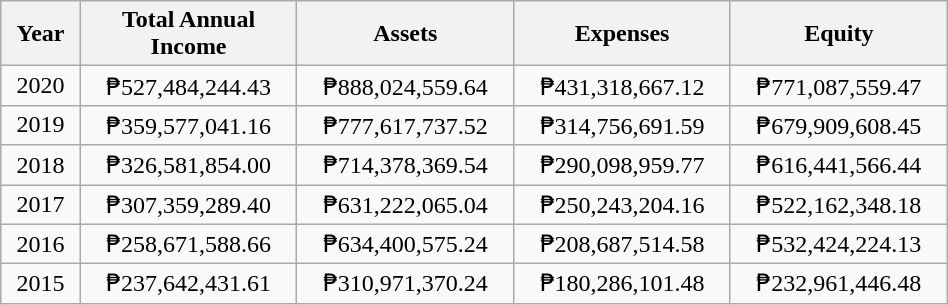<table class="wikitable" style="text-align: center" width="50%">
<tr>
<th width="5%">Year</th>
<th width="10%">Total Annual Income</th>
<th width="10%">Assets</th>
<th width="10%">Expenses</th>
<th width="10%">Equity</th>
</tr>
<tr>
<td>2020</td>
<td>₱527,484,244.43 </td>
<td>₱888,024,559.64 </td>
<td>₱431,318,667.12 </td>
<td>₱771,087,559.47 </td>
</tr>
<tr>
<td>2019</td>
<td>₱359,577,041.16 </td>
<td>₱777,617,737.52 </td>
<td>₱314,756,691.59 </td>
<td>₱679,909,608.45 </td>
</tr>
<tr>
<td>2018</td>
<td>₱326,581,854.00 </td>
<td>₱714,378,369.54 </td>
<td>₱290,098,959.77 </td>
<td>₱616,441,566.44 </td>
</tr>
<tr>
<td>2017</td>
<td>₱307,359,289.40 </td>
<td>₱631,222,065.04 </td>
<td>₱250,243,204.16 </td>
<td>₱522,162,348.18 </td>
</tr>
<tr>
<td>2016</td>
<td>₱258,671,588.66 </td>
<td>₱634,400,575.24 </td>
<td>₱208,687,514.58 </td>
<td>₱532,424,224.13</td>
</tr>
<tr>
<td>2015</td>
<td>₱237,642,431.61</td>
<td>₱310,971,370.24</td>
<td>₱180,286,101.48</td>
<td>₱232,961,446.48</td>
</tr>
</table>
